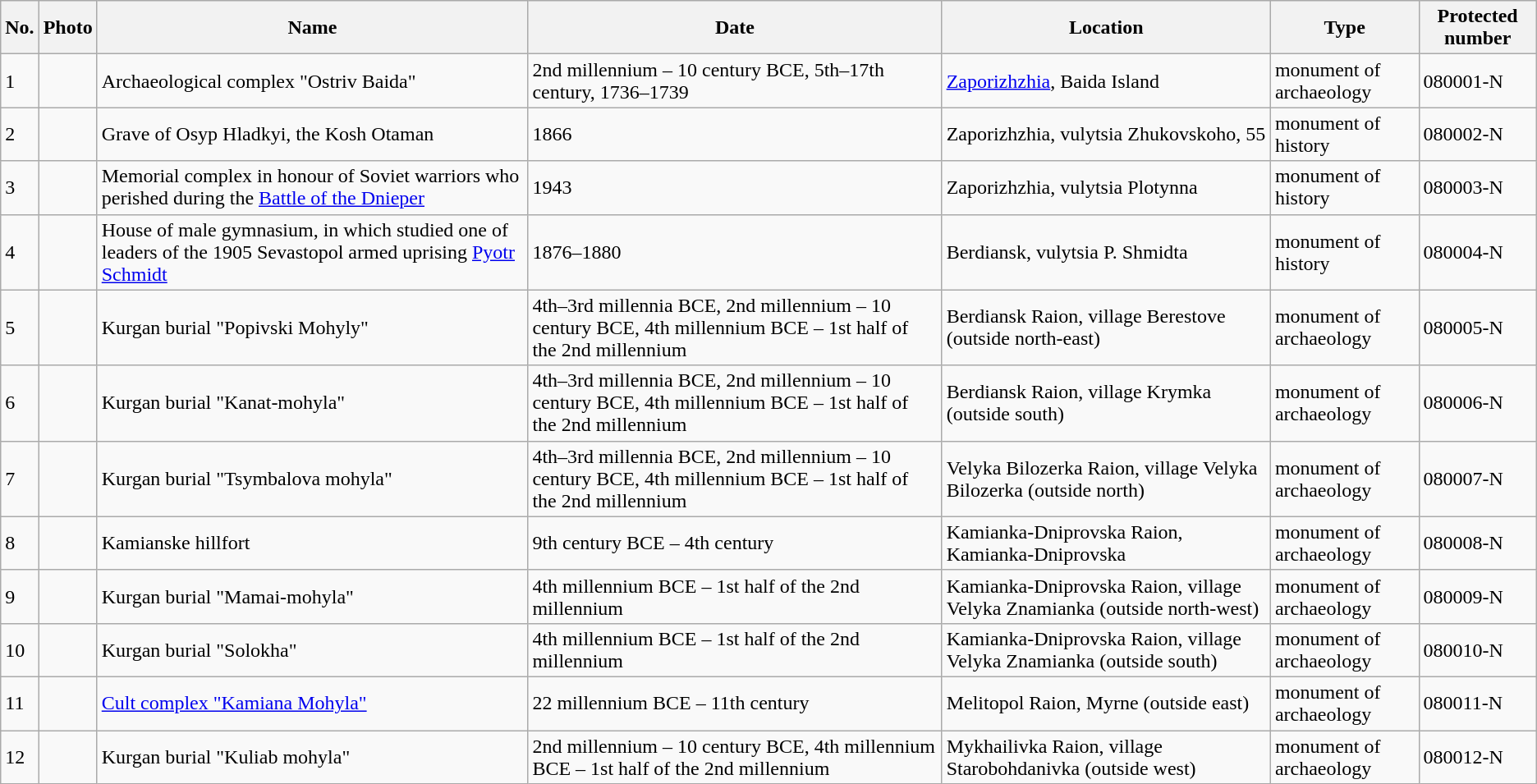<table class="wikitable">
<tr>
<th>No.</th>
<th>Photo</th>
<th>Name</th>
<th>Date</th>
<th>Location</th>
<th>Type</th>
<th>Protected number</th>
</tr>
<tr>
<td>1</td>
<td></td>
<td>Archaeological complex "Ostriv Baida"</td>
<td>2nd millennium – 10 century BCE, 5th–17th century, 1736–1739</td>
<td><a href='#'>Zaporizhzhia</a>, Baida Island</td>
<td>monument of archaeology</td>
<td>080001-N</td>
</tr>
<tr>
<td>2</td>
<td></td>
<td>Grave of Osyp Hladkyi, the Kosh Otaman</td>
<td>1866</td>
<td>Zaporizhzhia, vulytsia Zhukovskoho, 55</td>
<td>monument of history</td>
<td>080002-N</td>
</tr>
<tr>
<td>3</td>
<td></td>
<td>Memorial complex in honour of Soviet warriors who perished during the <a href='#'>Battle of the Dnieper</a></td>
<td>1943</td>
<td>Zaporizhzhia, vulytsia Plotynna</td>
<td>monument of history</td>
<td>080003-N</td>
</tr>
<tr>
<td>4</td>
<td></td>
<td>House of male gymnasium, in which studied one of leaders of the 1905 Sevastopol armed uprising <a href='#'>Pyotr Schmidt</a></td>
<td>1876–1880</td>
<td>Berdiansk, vulytsia P. Shmidta</td>
<td>monument of history</td>
<td>080004-N</td>
</tr>
<tr>
<td>5</td>
<td></td>
<td>Kurgan burial "Popivski Mohyly"</td>
<td>4th–3rd millennia BCE, 2nd millennium – 10 century BCE, 4th millennium BCE – 1st half of the 2nd millennium</td>
<td>Berdiansk Raion, village Berestove (outside north-east)</td>
<td>monument of archaeology</td>
<td>080005-N</td>
</tr>
<tr>
<td>6</td>
<td></td>
<td>Kurgan burial "Kanat-mohyla"</td>
<td>4th–3rd millennia BCE, 2nd millennium – 10 century BCE, 4th millennium BCE – 1st half of the 2nd millennium</td>
<td>Berdiansk Raion, village Krymka (outside south)</td>
<td>monument of archaeology</td>
<td>080006-N</td>
</tr>
<tr>
<td>7</td>
<td></td>
<td>Kurgan burial "Tsymbalova mohyla"</td>
<td>4th–3rd millennia BCE, 2nd millennium – 10 century BCE, 4th millennium BCE – 1st half of the 2nd millennium</td>
<td>Velyka Bilozerka Raion, village Velyka Bilozerka (outside north)</td>
<td>monument of archaeology</td>
<td>080007-N</td>
</tr>
<tr>
<td>8</td>
<td></td>
<td>Kamianske hillfort</td>
<td>9th century BCE – 4th century</td>
<td>Kamianka-Dniprovska Raion, Kamianka-Dniprovska</td>
<td>monument of archaeology</td>
<td>080008-N</td>
</tr>
<tr>
<td>9</td>
<td></td>
<td>Kurgan burial "Mamai-mohyla"</td>
<td>4th millennium BCE – 1st half of the 2nd millennium</td>
<td>Kamianka-Dniprovska Raion, village Velyka Znamianka (outside north-west)</td>
<td>monument of archaeology</td>
<td>080009-N</td>
</tr>
<tr>
<td>10</td>
<td></td>
<td>Kurgan burial "Solokha"</td>
<td>4th millennium BCE – 1st half of the 2nd millennium</td>
<td>Kamianka-Dniprovska Raion, village Velyka Znamianka (outside south)</td>
<td>monument of archaeology</td>
<td>080010-N</td>
</tr>
<tr>
<td>11</td>
<td></td>
<td><a href='#'>Cult complex "Kamiana Mohyla"</a></td>
<td>22 millennium BCE – 11th century</td>
<td>Melitopol Raion, Myrne (outside east)</td>
<td>monument of archaeology</td>
<td>080011-N</td>
</tr>
<tr>
<td>12</td>
<td></td>
<td>Kurgan burial "Kuliab mohyla"</td>
<td>2nd millennium – 10 century BCE, 4th millennium BCE – 1st half of the 2nd millennium</td>
<td>Mykhailivka Raion, village Starobohdanivka (outside west)</td>
<td>monument of archaeology</td>
<td>080012-N</td>
</tr>
</table>
